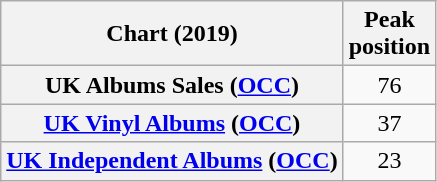<table class="wikitable sortable plainrowheaders" style="text-align:center">
<tr>
<th scope="col">Chart (2019)</th>
<th scope="col">Peak<br>position</th>
</tr>
<tr>
<th scope="row">UK Albums Sales (<a href='#'>OCC</a>)</th>
<td>76</td>
</tr>
<tr>
<th scope="row"><a href='#'>UK Vinyl Albums</a> (<a href='#'>OCC</a>)</th>
<td>37</td>
</tr>
<tr>
<th scope="row"><a href='#'>UK Independent Albums</a> (<a href='#'>OCC</a>)</th>
<td>23</td>
</tr>
</table>
